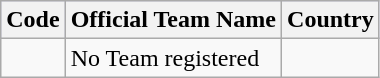<table class="wikitable">
<tr style="background:#ccccff;">
<th>Code</th>
<th>Official Team Name</th>
<th>Country</th>
</tr>
<tr>
<td></td>
<td>No Team registered</td>
<td></td>
</tr>
</table>
